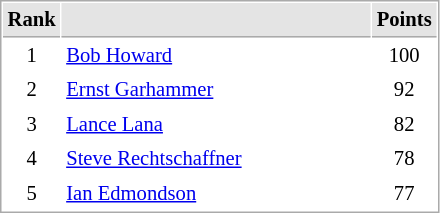<table cellspacing="1" cellpadding="3" style="border:1px solid #AAAAAA;font-size:86%">
<tr bgcolor="#E4E4E4">
<th style="border-bottom:1px solid #AAAAAA" width=10>Rank</th>
<th style="border-bottom:1px solid #AAAAAA" width=200></th>
<th style="border-bottom:1px solid #AAAAAA" width=20>Points</th>
</tr>
<tr>
<td align="center">1</td>
<td> <a href='#'>Bob Howard</a></td>
<td align=center>100</td>
</tr>
<tr>
<td align="center">2</td>
<td> <a href='#'>Ernst Garhammer</a></td>
<td align=center>92</td>
</tr>
<tr>
<td align="center">3</td>
<td> <a href='#'>Lance Lana</a></td>
<td align=center>82</td>
</tr>
<tr>
<td align="center">4</td>
<td> <a href='#'>Steve Rechtschaffner</a></td>
<td align=center>78</td>
</tr>
<tr>
<td align="center">5</td>
<td> <a href='#'>Ian Edmondson</a></td>
<td align=center>77</td>
</tr>
</table>
